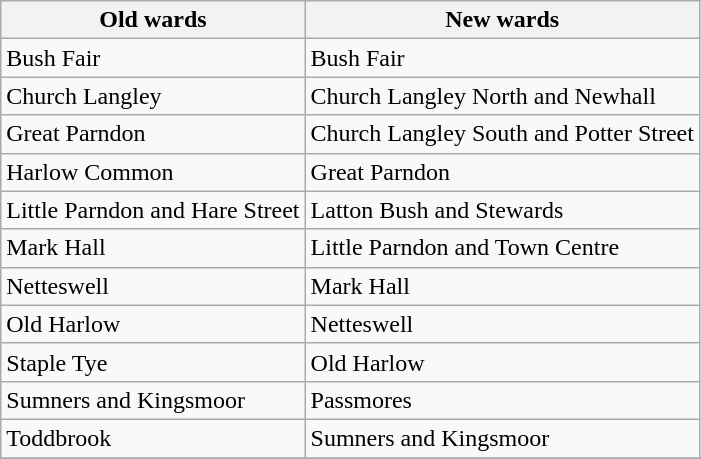<table class="wikitable">
<tr>
<th>Old wards</th>
<th>New wards</th>
</tr>
<tr>
<td>Bush Fair</td>
<td>Bush Fair</td>
</tr>
<tr>
<td>Church Langley</td>
<td>Church Langley North and Newhall</td>
</tr>
<tr>
<td>Great Parndon</td>
<td>Church Langley South and Potter Street</td>
</tr>
<tr>
<td>Harlow Common</td>
<td>Great Parndon</td>
</tr>
<tr>
<td>Little Parndon and Hare Street</td>
<td>Latton Bush and Stewards</td>
</tr>
<tr>
<td>Mark Hall</td>
<td>Little Parndon and Town Centre</td>
</tr>
<tr>
<td>Netteswell</td>
<td>Mark Hall</td>
</tr>
<tr>
<td>Old Harlow</td>
<td>Netteswell</td>
</tr>
<tr>
<td>Staple Tye</td>
<td>Old Harlow</td>
</tr>
<tr>
<td>Sumners and Kingsmoor</td>
<td>Passmores</td>
</tr>
<tr>
<td>Toddbrook</td>
<td>Sumners and Kingsmoor</td>
</tr>
<tr>
</tr>
</table>
